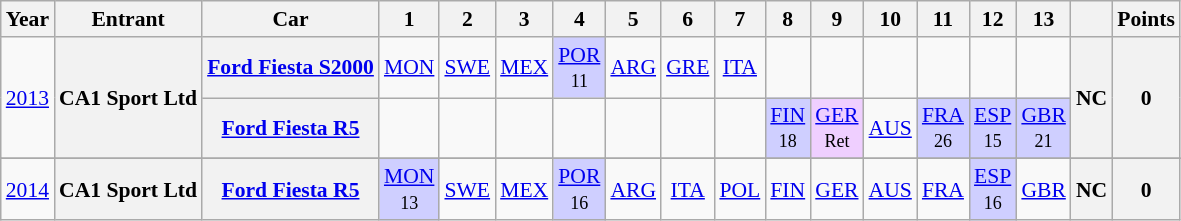<table class="wikitable" style="text-align:center; font-size:90%">
<tr>
<th>Year</th>
<th>Entrant</th>
<th>Car</th>
<th>1</th>
<th>2</th>
<th>3</th>
<th>4</th>
<th>5</th>
<th>6</th>
<th>7</th>
<th>8</th>
<th>9</th>
<th>10</th>
<th>11</th>
<th>12</th>
<th>13</th>
<th></th>
<th>Points</th>
</tr>
<tr>
<td rowspan=2><a href='#'>2013</a></td>
<th rowspan=2>CA1 Sport Ltd</th>
<th><a href='#'>Ford Fiesta S2000</a></th>
<td><a href='#'>MON</a></td>
<td><a href='#'>SWE</a></td>
<td><a href='#'>MEX</a></td>
<td style="background:#CFCFFF;"><a href='#'>POR</a><br><small>11</small></td>
<td><a href='#'>ARG</a></td>
<td><a href='#'>GRE</a></td>
<td><a href='#'>ITA</a></td>
<td></td>
<td></td>
<td></td>
<td></td>
<td></td>
<td></td>
<th rowspan=2>NC</th>
<th rowspan=2>0</th>
</tr>
<tr>
<th><a href='#'>Ford Fiesta R5</a></th>
<td></td>
<td></td>
<td></td>
<td></td>
<td></td>
<td></td>
<td></td>
<td style="background:#CFCFFF;"><a href='#'>FIN</a><br><small>18</small></td>
<td style="background:#EFCFFF;"><a href='#'>GER</a><br><small>Ret</small></td>
<td><a href='#'>AUS</a></td>
<td style="background:#CFCFFF;"><a href='#'>FRA</a><br><small>26</small></td>
<td style="background:#CFCFFF;"><a href='#'>ESP</a><br><small>15</small></td>
<td style="background:#CFCFFF;"><a href='#'>GBR</a><br><small>21</small></td>
</tr>
<tr>
</tr>
<tr>
<td><a href='#'>2014</a></td>
<th>CA1 Sport Ltd</th>
<th><a href='#'>Ford Fiesta R5</a></th>
<td style="background:#CFCFFF;"><a href='#'>MON</a><br><small>13</small></td>
<td><a href='#'>SWE</a></td>
<td><a href='#'>MEX</a></td>
<td style="background:#CFCFFF;"><a href='#'>POR</a><br><small>16</small></td>
<td><a href='#'>ARG</a></td>
<td><a href='#'>ITA</a></td>
<td><a href='#'>POL</a></td>
<td><a href='#'>FIN</a></td>
<td><a href='#'>GER</a></td>
<td><a href='#'>AUS</a></td>
<td><a href='#'>FRA</a></td>
<td style="background:#CFCFFF;"><a href='#'>ESP</a><br><small>16</small></td>
<td><a href='#'>GBR</a></td>
<th>NC</th>
<th>0</th>
</tr>
</table>
